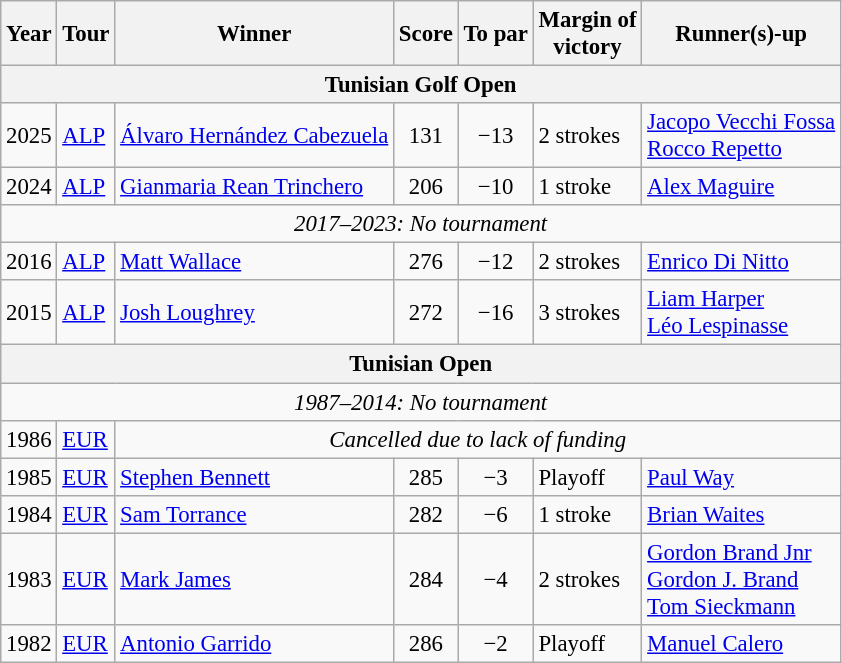<table class=wikitable style="font-size:95%">
<tr>
<th>Year</th>
<th>Tour</th>
<th>Winner</th>
<th>Score</th>
<th>To par</th>
<th>Margin of<br>victory</th>
<th>Runner(s)-up</th>
</tr>
<tr>
<th colspan=7>Tunisian Golf Open</th>
</tr>
<tr>
<td>2025</td>
<td><a href='#'>ALP</a></td>
<td> <a href='#'>Álvaro Hernández Cabezuela</a></td>
<td align=center>131</td>
<td align=center>−13</td>
<td>2 strokes</td>
<td> <a href='#'>Jacopo Vecchi Fossa</a><br> <a href='#'>Rocco Repetto</a></td>
</tr>
<tr>
<td>2024</td>
<td><a href='#'>ALP</a></td>
<td> <a href='#'>Gianmaria Rean Trinchero</a></td>
<td align=center>206</td>
<td align=center>−10</td>
<td>1 stroke</td>
<td> <a href='#'>Alex Maguire</a></td>
</tr>
<tr>
<td colspan=7 align=center><em>2017–2023: No tournament</em></td>
</tr>
<tr>
<td>2016</td>
<td><a href='#'>ALP</a></td>
<td> <a href='#'>Matt Wallace</a></td>
<td align=center>276</td>
<td align=center>−12</td>
<td>2 strokes</td>
<td> <a href='#'>Enrico Di Nitto</a></td>
</tr>
<tr>
<td>2015</td>
<td><a href='#'>ALP</a></td>
<td> <a href='#'>Josh Loughrey</a></td>
<td align=center>272</td>
<td align=center>−16</td>
<td>3 strokes</td>
<td> <a href='#'>Liam Harper</a><br> <a href='#'>Léo Lespinasse</a></td>
</tr>
<tr>
<th colspan=7>Tunisian Open</th>
</tr>
<tr>
<td colspan=7 align=center><em>1987–2014: No tournament</em></td>
</tr>
<tr>
<td>1986</td>
<td><a href='#'>EUR</a></td>
<td colspan=5 align=center><em>Cancelled due to lack of funding</em></td>
</tr>
<tr>
<td>1985</td>
<td><a href='#'>EUR</a></td>
<td> <a href='#'>Stephen Bennett</a></td>
<td align=center>285</td>
<td align=center>−3</td>
<td>Playoff</td>
<td> <a href='#'>Paul Way</a></td>
</tr>
<tr>
<td>1984</td>
<td><a href='#'>EUR</a></td>
<td> <a href='#'>Sam Torrance</a></td>
<td align=center>282</td>
<td align=center>−6</td>
<td>1 stroke</td>
<td> <a href='#'>Brian Waites</a></td>
</tr>
<tr>
<td>1983</td>
<td><a href='#'>EUR</a></td>
<td> <a href='#'>Mark James</a></td>
<td align=center>284</td>
<td align=center>−4</td>
<td>2 strokes</td>
<td> <a href='#'>Gordon Brand Jnr</a><br> <a href='#'>Gordon J. Brand</a><br> <a href='#'>Tom Sieckmann</a></td>
</tr>
<tr>
<td>1982</td>
<td><a href='#'>EUR</a></td>
<td> <a href='#'>Antonio Garrido</a></td>
<td align=center>286</td>
<td align=center>−2</td>
<td>Playoff</td>
<td> <a href='#'>Manuel Calero</a></td>
</tr>
</table>
